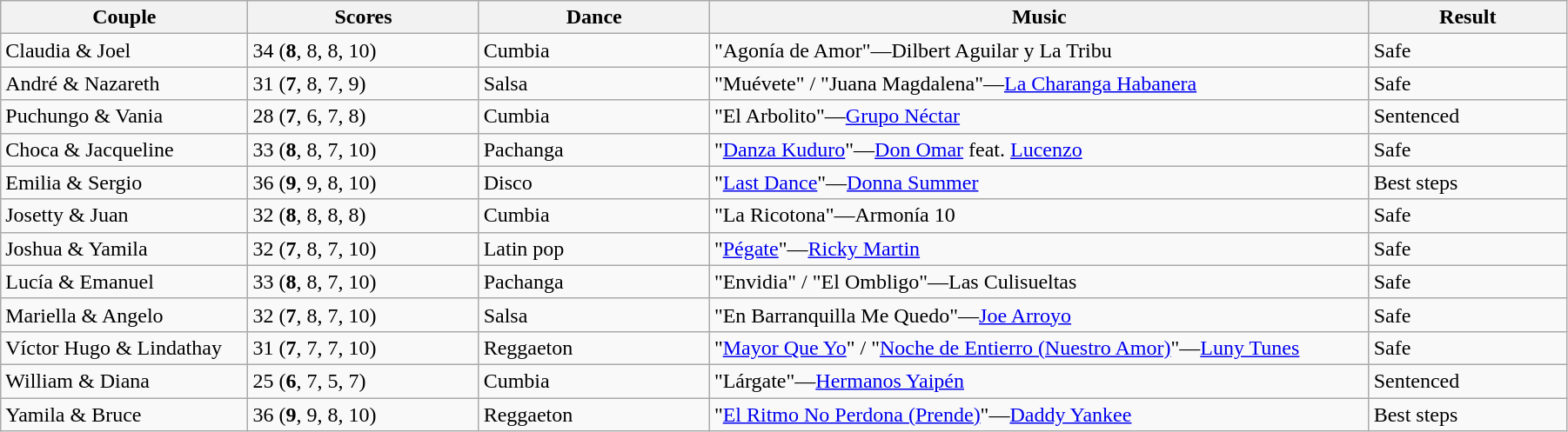<table class="wikitable sortable" style="width:95%; white-space:nowrap">
<tr>
<th style="width:15%;">Couple</th>
<th style="width:14%;">Scores</th>
<th style="width:14%;">Dance</th>
<th style="width:40%;">Music</th>
<th style="width:12%;">Result</th>
</tr>
<tr>
<td>Claudia & Joel</td>
<td>34 (<strong>8</strong>, 8, 8, 10)</td>
<td>Cumbia</td>
<td>"Agonía de Amor"—Dilbert Aguilar y La Tribu</td>
<td>Safe</td>
</tr>
<tr>
<td>André & Nazareth</td>
<td>31 (<strong>7</strong>, 8, 7, 9)</td>
<td>Salsa</td>
<td>"Muévete" / "Juana Magdalena"—<a href='#'>La Charanga Habanera</a></td>
<td>Safe</td>
</tr>
<tr>
<td>Puchungo & Vania</td>
<td>28 (<strong>7</strong>, 6, 7, 8)</td>
<td>Cumbia</td>
<td>"El Arbolito"—<a href='#'>Grupo Néctar</a></td>
<td>Sentenced</td>
</tr>
<tr>
<td>Choca & Jacqueline</td>
<td>33 (<strong>8</strong>, 8, 7, 10)</td>
<td>Pachanga</td>
<td>"<a href='#'>Danza Kuduro</a>"—<a href='#'>Don Omar</a> feat. <a href='#'>Lucenzo</a></td>
<td>Safe</td>
</tr>
<tr>
<td>Emilia & Sergio</td>
<td>36 (<strong>9</strong>, 9, 8, 10)</td>
<td>Disco</td>
<td>"<a href='#'>Last Dance</a>"—<a href='#'>Donna Summer</a></td>
<td>Best steps</td>
</tr>
<tr>
<td>Josetty & Juan</td>
<td>32 (<strong>8</strong>, 8, 8, 8)</td>
<td>Cumbia</td>
<td>"La Ricotona"—Armonía 10</td>
<td>Safe</td>
</tr>
<tr>
<td>Joshua & Yamila</td>
<td>32 (<strong>7</strong>, 8, 7, 10)</td>
<td>Latin pop</td>
<td>"<a href='#'>Pégate</a>"—<a href='#'>Ricky Martin</a></td>
<td>Safe</td>
</tr>
<tr>
<td>Lucía & Emanuel</td>
<td>33 (<strong>8</strong>, 8, 7, 10)</td>
<td>Pachanga</td>
<td>"Envidia" / "El Ombligo"—Las Culisueltas</td>
<td>Safe</td>
</tr>
<tr>
<td>Mariella & Angelo</td>
<td>32 (<strong>7</strong>, 8, 7, 10)</td>
<td>Salsa</td>
<td>"En Barranquilla Me Quedo"—<a href='#'>Joe Arroyo</a></td>
<td>Safe</td>
</tr>
<tr>
<td>Víctor Hugo & Lindathay</td>
<td>31 (<strong>7</strong>, 7, 7, 10)</td>
<td>Reggaeton</td>
<td>"<a href='#'>Mayor Que Yo</a>" / "<a href='#'>Noche de Entierro (Nuestro Amor)</a>"—<a href='#'>Luny Tunes</a></td>
<td>Safe</td>
</tr>
<tr>
<td>William & Diana</td>
<td>25 (<strong>6</strong>, 7, 5, 7)</td>
<td>Cumbia</td>
<td>"Lárgate"—<a href='#'>Hermanos Yaipén</a></td>
<td>Sentenced</td>
</tr>
<tr>
<td>Yamila & Bruce</td>
<td>36 (<strong>9</strong>, 9, 8, 10)</td>
<td>Reggaeton</td>
<td>"<a href='#'>El Ritmo No Perdona (Prende)</a>"—<a href='#'>Daddy Yankee</a></td>
<td>Best steps</td>
</tr>
</table>
